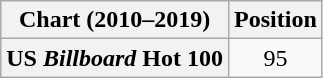<table class="wikitable plainrowheaders" style="text-align:center">
<tr>
<th scope="col">Chart (2010–2019)</th>
<th scope="col">Position</th>
</tr>
<tr>
<th scope="row">US <em>Billboard</em> Hot 100</th>
<td>95</td>
</tr>
</table>
